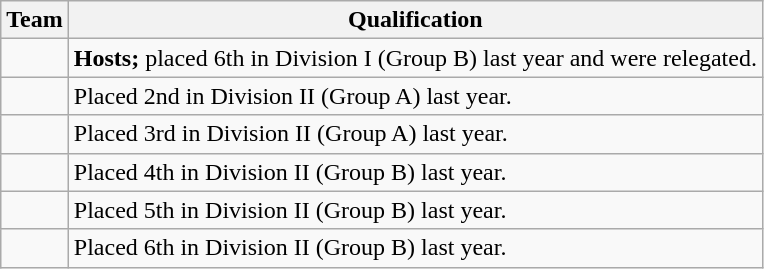<table class="wikitable">
<tr>
<th>Team</th>
<th>Qualification</th>
</tr>
<tr>
<td></td>
<td><strong>Hosts;</strong> placed 6th in Division I (Group B) last year and were relegated.</td>
</tr>
<tr>
<td></td>
<td>Placed 2nd in Division II (Group A) last year.</td>
</tr>
<tr>
<td></td>
<td>Placed 3rd in Division II (Group A) last year.</td>
</tr>
<tr>
<td></td>
<td>Placed 4th in Division II (Group B) last year.</td>
</tr>
<tr>
<td></td>
<td>Placed 5th in Division II (Group B) last year.</td>
</tr>
<tr>
<td></td>
<td>Placed 6th in Division II (Group B) last year.</td>
</tr>
</table>
